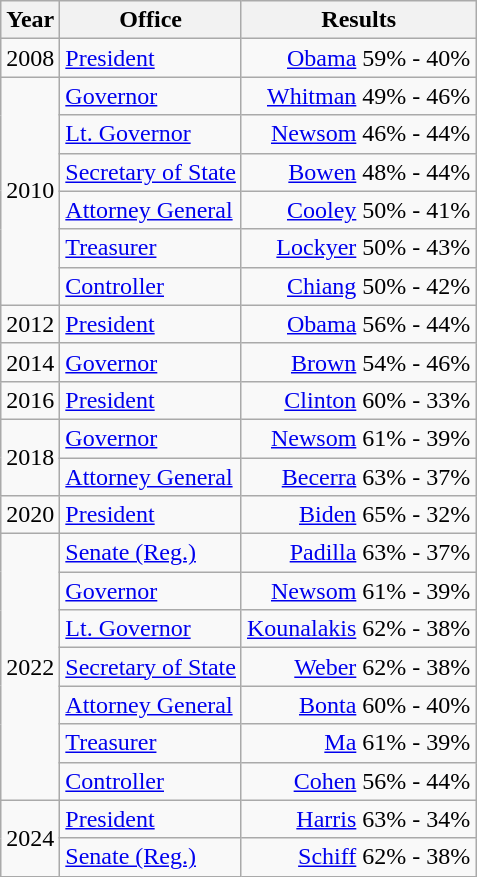<table class=wikitable>
<tr>
<th>Year</th>
<th>Office</th>
<th>Results</th>
</tr>
<tr>
<td>2008</td>
<td><a href='#'>President</a></td>
<td align="right" ><a href='#'>Obama</a> 59% - 40%</td>
</tr>
<tr>
<td rowspan=6>2010</td>
<td><a href='#'>Governor</a></td>
<td align="right" ><a href='#'>Whitman</a> 49% - 46%</td>
</tr>
<tr>
<td><a href='#'>Lt. Governor</a></td>
<td align="right" ><a href='#'>Newsom</a> 46% - 44%</td>
</tr>
<tr>
<td><a href='#'>Secretary of State</a></td>
<td align="right" ><a href='#'>Bowen</a> 48% - 44%</td>
</tr>
<tr>
<td><a href='#'>Attorney General</a></td>
<td align="right" ><a href='#'>Cooley</a> 50% - 41%</td>
</tr>
<tr>
<td><a href='#'>Treasurer</a></td>
<td align="right" ><a href='#'>Lockyer</a> 50% - 43%</td>
</tr>
<tr>
<td><a href='#'>Controller</a></td>
<td align="right" ><a href='#'>Chiang</a> 50% - 42%</td>
</tr>
<tr>
<td>2012</td>
<td><a href='#'>President</a></td>
<td align="right" ><a href='#'>Obama</a> 56% - 44%</td>
</tr>
<tr>
<td>2014</td>
<td><a href='#'>Governor</a></td>
<td align="right" ><a href='#'>Brown</a> 54% - 46%</td>
</tr>
<tr>
<td>2016</td>
<td><a href='#'>President</a></td>
<td align="right" ><a href='#'>Clinton</a> 60% - 33%</td>
</tr>
<tr>
<td rowspan=2>2018</td>
<td><a href='#'>Governor</a></td>
<td align="right" ><a href='#'>Newsom</a> 61% - 39%</td>
</tr>
<tr>
<td><a href='#'>Attorney General</a></td>
<td align="right" ><a href='#'>Becerra</a> 63% - 37%</td>
</tr>
<tr>
<td>2020</td>
<td><a href='#'>President</a></td>
<td align="right" ><a href='#'>Biden</a> 65% - 32%</td>
</tr>
<tr>
<td rowspan=7>2022</td>
<td><a href='#'>Senate (Reg.)</a></td>
<td align="right" ><a href='#'>Padilla</a> 63% - 37%</td>
</tr>
<tr>
<td><a href='#'>Governor</a></td>
<td align="right" ><a href='#'>Newsom</a> 61% - 39%</td>
</tr>
<tr>
<td><a href='#'>Lt. Governor</a></td>
<td align="right" ><a href='#'>Kounalakis</a> 62% - 38%</td>
</tr>
<tr>
<td><a href='#'>Secretary of State</a></td>
<td align="right" ><a href='#'>Weber</a> 62% - 38%</td>
</tr>
<tr>
<td><a href='#'>Attorney General</a></td>
<td align="right" ><a href='#'>Bonta</a> 60% - 40%</td>
</tr>
<tr>
<td><a href='#'>Treasurer</a></td>
<td align="right" ><a href='#'>Ma</a> 61% - 39%</td>
</tr>
<tr>
<td><a href='#'>Controller</a></td>
<td align="right" ><a href='#'>Cohen</a> 56% - 44%</td>
</tr>
<tr>
<td rowspan=2>2024</td>
<td><a href='#'>President</a></td>
<td align="right" ><a href='#'>Harris</a> 63% - 34%</td>
</tr>
<tr>
<td><a href='#'>Senate (Reg.)</a></td>
<td align="right" ><a href='#'>Schiff</a> 62% - 38%</td>
</tr>
</table>
